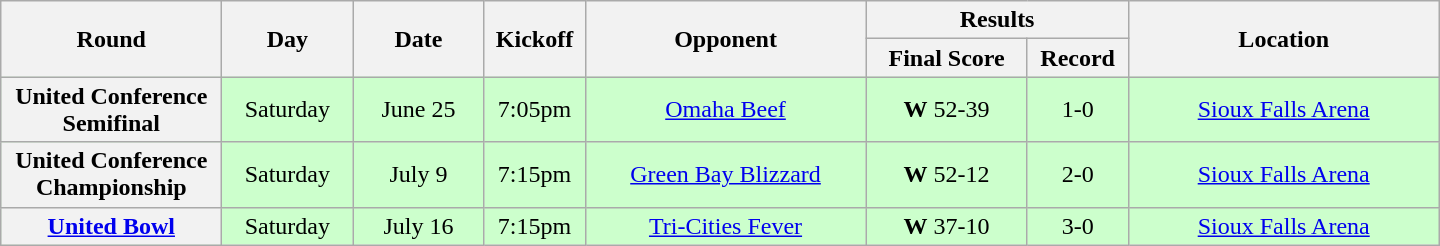<table class="wikitable">
<tr>
<th rowspan="2" width="140">Round</th>
<th rowspan="2" width="80">Day</th>
<th rowspan="2" width="80">Date</th>
<th rowspan="2" width="60">Kickoff</th>
<th rowspan="2" width="180">Opponent</th>
<th colspan="2" width="160">Results</th>
<th rowspan="2" width="200">Location</th>
</tr>
<tr>
<th width="100">Final Score</th>
<th width="60">Record</th>
</tr>
<tr align="center" bgcolor="#CCFFCC">
<th>United Conference Semifinal</th>
<td>Saturday</td>
<td>June 25</td>
<td>7:05pm</td>
<td><a href='#'>Omaha Beef</a></td>
<td><strong>W</strong> 52-39</td>
<td>1-0</td>
<td><a href='#'>Sioux Falls Arena</a></td>
</tr>
<tr align="center" bgcolor="#CCFFCC">
<th>United Conference Championship</th>
<td>Saturday</td>
<td>July 9</td>
<td>7:15pm</td>
<td><a href='#'>Green Bay Blizzard</a></td>
<td><strong>W</strong> 52-12</td>
<td>2-0</td>
<td><a href='#'>Sioux Falls Arena</a></td>
</tr>
<tr align="center" bgcolor="#CCFFCC">
<th><a href='#'>United Bowl</a></th>
<td>Saturday</td>
<td>July 16</td>
<td>7:15pm</td>
<td><a href='#'>Tri-Cities Fever</a></td>
<td><strong>W</strong> 37-10</td>
<td>3-0</td>
<td><a href='#'>Sioux Falls Arena</a></td>
</tr>
</table>
